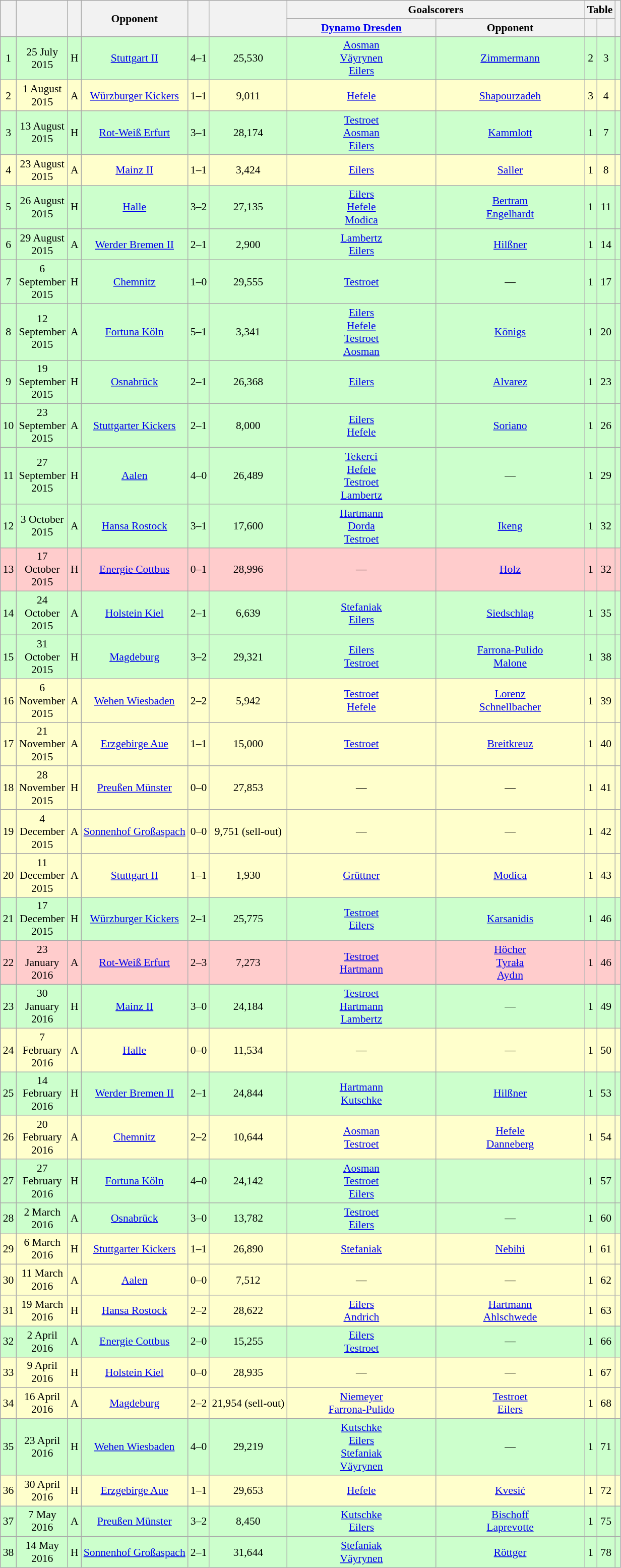<table class="wikitable" Style="text-align: center;font-size:90%">
<tr>
<th rowspan="2"></th>
<th rowspan="2" style="width:60px"></th>
<th rowspan="2"></th>
<th rowspan="2">Opponent</th>
<th rowspan="2"><br></th>
<th rowspan="2"></th>
<th colspan="2">Goalscorers</th>
<th colspan="2">Table</th>
<th rowspan="2"></th>
</tr>
<tr>
<th style="width:190px"><a href='#'>Dynamo Dresden</a></th>
<th style="width:190px">Opponent</th>
<th></th>
<th></th>
</tr>
<tr style="background:#cfc">
<td>1</td>
<td>25 July 2015</td>
<td>H</td>
<td><a href='#'>Stuttgart II</a></td>
<td>4–1</td>
<td>25,530</td>
<td><a href='#'>Aosman</a> <br><a href='#'>Väyrynen</a> <br><a href='#'>Eilers</a> </td>
<td><a href='#'>Zimmermann</a> </td>
<td>2</td>
<td>3</td>
<td><br></td>
</tr>
<tr style="background:#ffc">
<td>2</td>
<td>1 August 2015</td>
<td>A</td>
<td><a href='#'>Würzburger Kickers</a></td>
<td>1–1</td>
<td>9,011</td>
<td><a href='#'>Hefele</a> </td>
<td><a href='#'>Shapourzadeh</a> </td>
<td>3</td>
<td>4</td>
<td><br></td>
</tr>
<tr style="background:#cfc">
<td>3</td>
<td>13 August 2015</td>
<td>H</td>
<td><a href='#'>Rot-Weiß Erfurt</a></td>
<td>3–1</td>
<td>28,174</td>
<td><a href='#'>Testroet</a> <br> <a href='#'>Aosman</a> <br> <a href='#'>Eilers</a> </td>
<td><a href='#'>Kammlott</a> </td>
<td>1</td>
<td>7</td>
<td><br></td>
</tr>
<tr style="background:#ffc">
<td>4</td>
<td>23 August 2015</td>
<td>A</td>
<td><a href='#'>Mainz II</a></td>
<td>1–1</td>
<td>3,424</td>
<td><a href='#'>Eilers</a> </td>
<td><a href='#'>Saller</a> </td>
<td>1</td>
<td>8</td>
<td><br></td>
</tr>
<tr style="background:#cfc">
<td>5</td>
<td>26 August 2015</td>
<td>H</td>
<td><a href='#'>Halle</a></td>
<td>3–2</td>
<td>27,135</td>
<td><a href='#'>Eilers</a> <br> <a href='#'>Hefele</a> <br> <a href='#'>Modica</a> </td>
<td><a href='#'>Bertram</a> <br> <a href='#'>Engelhardt</a> </td>
<td>1</td>
<td>11</td>
<td><br></td>
</tr>
<tr style="background:#cfc">
<td>6</td>
<td>29 August 2015</td>
<td>A</td>
<td><a href='#'>Werder Bremen II</a></td>
<td>2–1</td>
<td>2,900</td>
<td><a href='#'>Lambertz</a> <br> <a href='#'>Eilers</a> </td>
<td><a href='#'>Hilßner</a> </td>
<td>1</td>
<td>14</td>
<td><br></td>
</tr>
<tr style="background:#cfc">
<td>7</td>
<td>6 September 2015</td>
<td>H</td>
<td><a href='#'>Chemnitz</a></td>
<td>1–0</td>
<td>29,555</td>
<td><a href='#'>Testroet</a> </td>
<td>—</td>
<td>1</td>
<td>17</td>
<td><br></td>
</tr>
<tr style="background:#cfc">
<td>8</td>
<td>12 September 2015</td>
<td>A</td>
<td><a href='#'>Fortuna Köln</a></td>
<td>5–1</td>
<td>3,341</td>
<td><a href='#'>Eilers</a> <br> <a href='#'>Hefele</a> <br> <a href='#'>Testroet</a> <br> <a href='#'>Aosman</a> </td>
<td><a href='#'>Königs</a> </td>
<td>1</td>
<td>20</td>
<td><br></td>
</tr>
<tr style="background:#cfc">
<td>9</td>
<td>19 September 2015</td>
<td>H</td>
<td><a href='#'>Osnabrück</a></td>
<td>2–1</td>
<td>26,368</td>
<td><a href='#'>Eilers</a> </td>
<td><a href='#'>Alvarez</a> </td>
<td>1</td>
<td>23</td>
<td><br></td>
</tr>
<tr style="background:#cfc">
<td>10</td>
<td>23 September 2015</td>
<td>A</td>
<td><a href='#'>Stuttgarter Kickers</a></td>
<td>2–1</td>
<td>8,000</td>
<td><a href='#'>Eilers</a> <br> <a href='#'>Hefele</a> </td>
<td><a href='#'>Soriano</a> </td>
<td>1</td>
<td>26</td>
<td><br></td>
</tr>
<tr style="background:#cfc">
<td>11</td>
<td>27 September 2015</td>
<td>H</td>
<td><a href='#'>Aalen</a></td>
<td>4–0</td>
<td>26,489</td>
<td><a href='#'>Tekerci</a> <br> <a href='#'>Hefele</a> <br> <a href='#'>Testroet</a> <br> <a href='#'>Lambertz</a> </td>
<td>—</td>
<td>1</td>
<td>29</td>
<td><br></td>
</tr>
<tr style="background:#cfc">
<td>12</td>
<td>3 October 2015</td>
<td>A</td>
<td><a href='#'>Hansa Rostock</a></td>
<td>3–1</td>
<td>17,600</td>
<td><a href='#'>Hartmann</a> <br> <a href='#'>Dorda</a> <br> <a href='#'>Testroet</a> </td>
<td><a href='#'>Ikeng</a> </td>
<td>1</td>
<td>32</td>
<td><br></td>
</tr>
<tr style="background:#fcc">
<td>13</td>
<td>17 October 2015</td>
<td>H</td>
<td><a href='#'>Energie Cottbus</a></td>
<td>0–1</td>
<td>28,996</td>
<td>—</td>
<td><a href='#'>Holz</a> </td>
<td>1</td>
<td>32</td>
<td><br></td>
</tr>
<tr style="background:#cfc">
<td>14</td>
<td>24 October 2015</td>
<td>A</td>
<td><a href='#'>Holstein Kiel</a></td>
<td>2–1</td>
<td>6,639</td>
<td><a href='#'>Stefaniak</a> <br> <a href='#'>Eilers</a> </td>
<td><a href='#'>Siedschlag</a> </td>
<td>1</td>
<td>35</td>
<td><br></td>
</tr>
<tr style="background:#cfc">
<td>15</td>
<td>31 October 2015</td>
<td>H</td>
<td><a href='#'>Magdeburg</a></td>
<td>3–2</td>
<td>29,321</td>
<td><a href='#'>Eilers</a> <br> <a href='#'>Testroet</a> </td>
<td><a href='#'>Farrona-Pulido</a> <br> <a href='#'>Malone</a> </td>
<td>1</td>
<td>38</td>
<td><br></td>
</tr>
<tr style="background:#ffc">
<td>16</td>
<td>6 November 2015</td>
<td>A</td>
<td><a href='#'>Wehen Wiesbaden</a></td>
<td>2–2</td>
<td>5,942</td>
<td><a href='#'>Testroet</a> <br> <a href='#'>Hefele</a> </td>
<td><a href='#'>Lorenz</a> <br> <a href='#'>Schnellbacher</a> </td>
<td>1</td>
<td>39</td>
<td><br></td>
</tr>
<tr style="background:#ffc">
<td>17</td>
<td>21 November 2015</td>
<td>A</td>
<td><a href='#'>Erzgebirge Aue</a></td>
<td>1–1</td>
<td>15,000</td>
<td><a href='#'>Testroet</a> </td>
<td><a href='#'>Breitkreuz</a> </td>
<td>1</td>
<td>40</td>
<td><br></td>
</tr>
<tr style="background:#ffc">
<td>18</td>
<td>28 November 2015</td>
<td>H</td>
<td><a href='#'>Preußen Münster</a></td>
<td>0–0</td>
<td>27,853</td>
<td>—</td>
<td>—</td>
<td>1</td>
<td>41</td>
<td><br></td>
</tr>
<tr style="background:#ffc">
<td>19</td>
<td>4 December 2015</td>
<td>A</td>
<td><a href='#'>Sonnenhof Großaspach</a></td>
<td>0–0</td>
<td>9,751 (sell-out)</td>
<td>—</td>
<td>—</td>
<td>1</td>
<td>42</td>
<td><br></td>
</tr>
<tr style="background:#ffc">
<td>20</td>
<td>11 December 2015</td>
<td>A</td>
<td><a href='#'>Stuttgart II</a></td>
<td>1–1</td>
<td>1,930</td>
<td><a href='#'>Grüttner</a> </td>
<td><a href='#'>Modica</a> </td>
<td>1</td>
<td>43</td>
<td><br></td>
</tr>
<tr style="background:#cfc">
<td>21</td>
<td>17 December 2015</td>
<td>H</td>
<td><a href='#'>Würzburger Kickers</a></td>
<td>2–1</td>
<td>25,775</td>
<td><a href='#'>Testroet</a> <br> <a href='#'>Eilers</a> </td>
<td><a href='#'>Karsanidis</a> </td>
<td>1</td>
<td>46</td>
<td><br></td>
</tr>
<tr style="background:#fcc">
<td>22</td>
<td>23 January 2016</td>
<td>A</td>
<td><a href='#'>Rot-Weiß Erfurt</a></td>
<td>2–3</td>
<td>7,273</td>
<td><a href='#'>Testroet</a> <br> <a href='#'>Hartmann</a> </td>
<td><a href='#'>Höcher</a> <br> <a href='#'>Tyrała</a> <br> <a href='#'>Aydın</a> </td>
<td>1</td>
<td>46</td>
<td><br></td>
</tr>
<tr style="background:#cfc">
<td>23</td>
<td>30 January 2016</td>
<td>H</td>
<td><a href='#'>Mainz II</a></td>
<td>3–0</td>
<td>24,184</td>
<td><a href='#'>Testroet</a> <br> <a href='#'>Hartmann</a> <br> <a href='#'>Lambertz</a> </td>
<td>—</td>
<td>1</td>
<td>49</td>
<td><br></td>
</tr>
<tr style="background:#ffc">
<td>24</td>
<td>7 February 2016</td>
<td>A</td>
<td><a href='#'>Halle</a></td>
<td>0–0</td>
<td>11,534</td>
<td>—</td>
<td>—</td>
<td>1</td>
<td>50</td>
<td><br></td>
</tr>
<tr style="background:#cfc">
<td>25</td>
<td>14 February 2016</td>
<td>H</td>
<td><a href='#'>Werder Bremen II</a></td>
<td>2–1</td>
<td>24,844</td>
<td><a href='#'>Hartmann</a> <br> <a href='#'>Kutschke</a> </td>
<td><a href='#'>Hilßner</a> </td>
<td>1</td>
<td>53</td>
<td><br></td>
</tr>
<tr style="background:#ffc">
<td>26</td>
<td>20 February 2016</td>
<td>A</td>
<td><a href='#'>Chemnitz</a></td>
<td>2–2</td>
<td>10,644</td>
<td><a href='#'>Aosman</a> <br> <a href='#'>Testroet</a> </td>
<td><a href='#'>Hefele</a> <br> <a href='#'>Danneberg</a> </td>
<td>1</td>
<td>54</td>
<td><br></td>
</tr>
<tr style="background:#cfc">
<td>27</td>
<td>27 February 2016</td>
<td>H</td>
<td><a href='#'>Fortuna Köln</a></td>
<td>4–0</td>
<td>24,142</td>
<td><a href='#'>Aosman</a> <br> <a href='#'>Testroet</a> <br> <a href='#'>Eilers</a> </td>
<td></td>
<td>1</td>
<td>57</td>
<td><br></td>
</tr>
<tr style="background:#cfc">
<td>28</td>
<td>2 March 2016</td>
<td>A</td>
<td><a href='#'>Osnabrück</a></td>
<td>3–0</td>
<td>13,782</td>
<td><a href='#'>Testroet</a> <br> <a href='#'>Eilers</a> </td>
<td>—</td>
<td>1</td>
<td>60</td>
<td><br></td>
</tr>
<tr style="background:#ffc">
<td>29</td>
<td>6 March 2016</td>
<td>H</td>
<td><a href='#'>Stuttgarter Kickers</a></td>
<td>1–1</td>
<td>26,890</td>
<td><a href='#'>Stefaniak</a> </td>
<td><a href='#'>Nebihi</a> </td>
<td>1</td>
<td>61</td>
<td><br></td>
</tr>
<tr style="background:#ffc">
<td>30</td>
<td>11 March 2016</td>
<td>A</td>
<td><a href='#'>Aalen</a></td>
<td>0–0</td>
<td>7,512</td>
<td>—</td>
<td>—</td>
<td>1</td>
<td>62</td>
<td><br></td>
</tr>
<tr style="background:#ffc">
<td>31</td>
<td>19 March 2016</td>
<td>H</td>
<td><a href='#'>Hansa Rostock</a></td>
<td>2–2</td>
<td>28,622</td>
<td><a href='#'>Eilers</a> <br> <a href='#'>Andrich</a> </td>
<td><a href='#'>Hartmann</a> <br> <a href='#'>Ahlschwede</a> </td>
<td>1</td>
<td>63</td>
<td><br></td>
</tr>
<tr style="background:#cfc">
<td>32</td>
<td>2 April 2016</td>
<td>A</td>
<td><a href='#'>Energie Cottbus</a></td>
<td>2–0</td>
<td>15,255</td>
<td><a href='#'>Eilers</a> <br> <a href='#'>Testroet</a> </td>
<td>—</td>
<td>1</td>
<td>66</td>
<td><br></td>
</tr>
<tr style="background:#ffc">
<td>33</td>
<td>9 April 2016</td>
<td>H</td>
<td><a href='#'>Holstein Kiel</a></td>
<td>0–0</td>
<td>28,935</td>
<td>—</td>
<td>—</td>
<td>1</td>
<td>67</td>
<td><br></td>
</tr>
<tr style="background:#ffc">
<td>34</td>
<td>16 April 2016</td>
<td>A</td>
<td><a href='#'>Magdeburg</a></td>
<td>2–2</td>
<td>21,954 (sell-out)</td>
<td><a href='#'>Niemeyer</a> <br> <a href='#'>Farrona-Pulido</a> </td>
<td><a href='#'>Testroet</a> <br> <a href='#'>Eilers</a> </td>
<td>1</td>
<td>68</td>
<td><br></td>
</tr>
<tr style="background:#cfc">
<td>35</td>
<td>23 April 2016</td>
<td>H</td>
<td><a href='#'>Wehen Wiesbaden</a></td>
<td>4–0</td>
<td>29,219</td>
<td><a href='#'>Kutschke</a> <br> <a href='#'>Eilers</a> <br> <a href='#'>Stefaniak</a> <br> <a href='#'>Väyrynen</a> </td>
<td>—</td>
<td>1</td>
<td>71</td>
<td><br></td>
</tr>
<tr style="background:#ffc">
<td>36</td>
<td>30 April 2016</td>
<td>H</td>
<td><a href='#'>Erzgebirge Aue</a></td>
<td>1–1</td>
<td>29,653</td>
<td><a href='#'>Hefele</a> </td>
<td><a href='#'>Kvesić</a> </td>
<td>1</td>
<td>72</td>
<td><br></td>
</tr>
<tr style="background:#cfc">
<td>37</td>
<td>7 May 2016</td>
<td>A</td>
<td><a href='#'>Preußen Münster</a></td>
<td>3–2</td>
<td>8,450</td>
<td><a href='#'>Kutschke</a> <br> <a href='#'>Eilers</a> </td>
<td><a href='#'>Bischoff</a> <br> <a href='#'>Laprevotte</a> </td>
<td>1</td>
<td>75</td>
<td><br></td>
</tr>
<tr style="background:#cfc">
<td>38</td>
<td>14 May 2016</td>
<td>H</td>
<td><a href='#'>Sonnenhof Großaspach</a></td>
<td>2–1</td>
<td>31,644</td>
<td><a href='#'>Stefaniak</a> <br> <a href='#'>Väyrynen</a> </td>
<td><a href='#'>Röttger</a> </td>
<td>1</td>
<td>78</td>
<td><br></td>
</tr>
</table>
